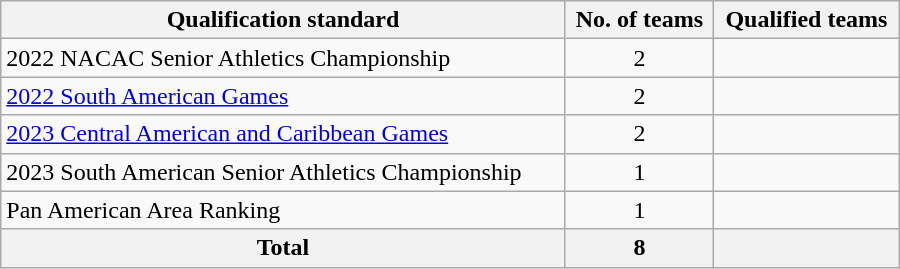<table class="wikitable" style="text-align:left; width:600px;">
<tr>
<th>Qualification standard</th>
<th>No. of teams</th>
<th>Qualified teams</th>
</tr>
<tr>
<td>2022 NACAC Senior Athletics Championship</td>
<td align=center>2</td>
<td><br></td>
</tr>
<tr>
<td><a href='#'>2022 South American Games</a></td>
<td align=center>2</td>
<td><br></td>
</tr>
<tr>
<td><a href='#'>2023 Central American and Caribbean Games</a></td>
<td align=center>2</td>
<td><br></td>
</tr>
<tr>
<td>2023 South American Senior Athletics Championship</td>
<td align=center>1</td>
<td></td>
</tr>
<tr>
<td>Pan American Area Ranking</td>
<td align=center>1</td>
<td></td>
</tr>
<tr>
<th>Total</th>
<th>8</th>
<th colspan=2></th>
</tr>
</table>
